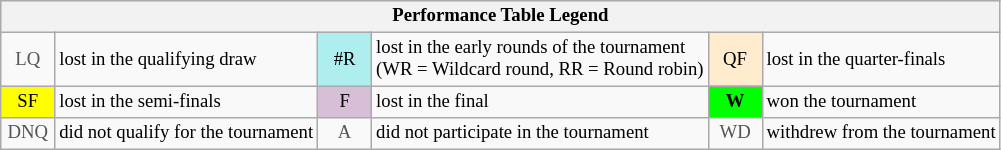<table class="wikitable" style="font-size:78%;">
<tr bgcolor="#efefef">
<th colspan="6">Performance Table Legend</th>
</tr>
<tr>
<td align="center" style="color:#555555;" width="30">LQ</td>
<td>lost in the qualifying draw</td>
<td align="center" style="background:#afeeee;">#R</td>
<td>lost in the early rounds of the tournament<br>(WR = Wildcard round, RR = Round robin)</td>
<td align="center" style="background:#ffebcd;">QF</td>
<td>lost in the quarter-finals</td>
</tr>
<tr>
<td align="center" style="background:yellow;">SF</td>
<td>lost in the semi-finals</td>
<td align="center" style="background:#D8BFD8;">F</td>
<td>lost in the final</td>
<td align="center" style="background:#00ff00;"><strong>W</strong></td>
<td>won the tournament</td>
</tr>
<tr>
<td align="center" style="color:#555555;" width="30">DNQ</td>
<td>did not qualify for the tournament</td>
<td align="center" style="color:#555555;" width="30">A</td>
<td>did not participate in the tournament</td>
<td align="center" style="color:#555555;" width="30">WD</td>
<td>withdrew from the tournament</td>
</tr>
</table>
